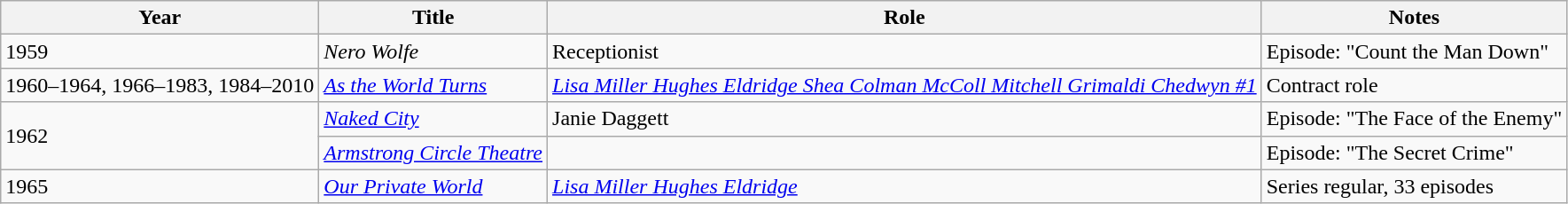<table class="wikitable">
<tr>
<th>Year</th>
<th>Title</th>
<th>Role</th>
<th>Notes</th>
</tr>
<tr>
<td>1959</td>
<td><em>Nero Wolfe</em></td>
<td>Receptionist</td>
<td>Episode: "Count the Man Down"</td>
</tr>
<tr>
<td>1960–1964, 1966–1983, 1984–2010</td>
<td><em><a href='#'>As the World Turns</a></em></td>
<td><em><a href='#'> Lisa Miller Hughes Eldridge Shea Colman McColl Mitchell Grimaldi Chedwyn #1</a></em></td>
<td>Contract role</td>
</tr>
<tr>
<td rowspan="2">1962</td>
<td><em><a href='#'>Naked City</a></em></td>
<td>Janie Daggett</td>
<td>Episode: "The Face of the Enemy"</td>
</tr>
<tr>
<td><em><a href='#'>Armstrong Circle Theatre</a></em></td>
<td></td>
<td>Episode: "The Secret Crime"</td>
</tr>
<tr>
<td>1965</td>
<td><em><a href='#'>Our Private World</a></em></td>
<td><em><a href='#'> Lisa Miller Hughes Eldridge</a></em></td>
<td>Series regular, 33 episodes</td>
</tr>
</table>
